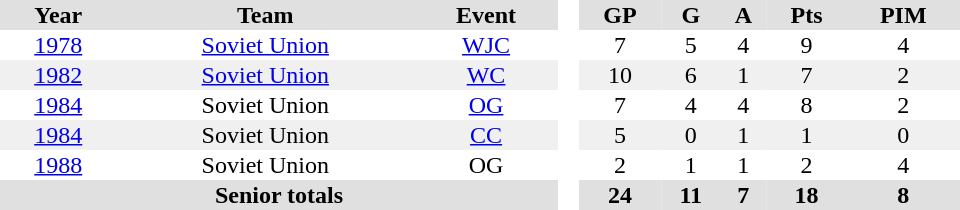<table border="0" cellpadding="1" cellspacing="0" style="text-align:center; width:40em">
<tr ALIGN="center" bgcolor="#e0e0e0">
<th>Year</th>
<th>Team</th>
<th>Event</th>
<th ALIGN="center" rowspan="99" bgcolor="#ffffff"> </th>
<th>GP</th>
<th>G</th>
<th>A</th>
<th>Pts</th>
<th>PIM</th>
</tr>
<tr>
<td><a href='#'>1978</a></td>
<td><a href='#'>Soviet Union</a></td>
<td><a href='#'>WJC</a></td>
<td>7</td>
<td>5</td>
<td>4</td>
<td>9</td>
<td>4</td>
</tr>
<tr bgcolor="#f0f0f0">
<td><a href='#'>1982</a></td>
<td><a href='#'>Soviet Union</a></td>
<td><a href='#'>WC</a></td>
<td>10</td>
<td>6</td>
<td>1</td>
<td>7</td>
<td>2</td>
</tr>
<tr>
<td><a href='#'>1984</a></td>
<td>Soviet Union</td>
<td><a href='#'>OG</a></td>
<td>7</td>
<td>4</td>
<td>4</td>
<td>8</td>
<td>2</td>
</tr>
<tr bgcolor="#f0f0f0">
<td><a href='#'>1984</a></td>
<td>Soviet Union</td>
<td><a href='#'>CC</a></td>
<td>5</td>
<td>0</td>
<td>1</td>
<td>1</td>
<td>0</td>
</tr>
<tr>
<td><a href='#'>1988</a></td>
<td>Soviet Union</td>
<td>OG</td>
<td>2</td>
<td>1</td>
<td>1</td>
<td>2</td>
<td>4</td>
</tr>
<tr bgcolor="#e0e0e0">
<th colspan=3>Senior totals</th>
<th>24</th>
<th>11</th>
<th>7</th>
<th>18</th>
<th>8</th>
</tr>
</table>
